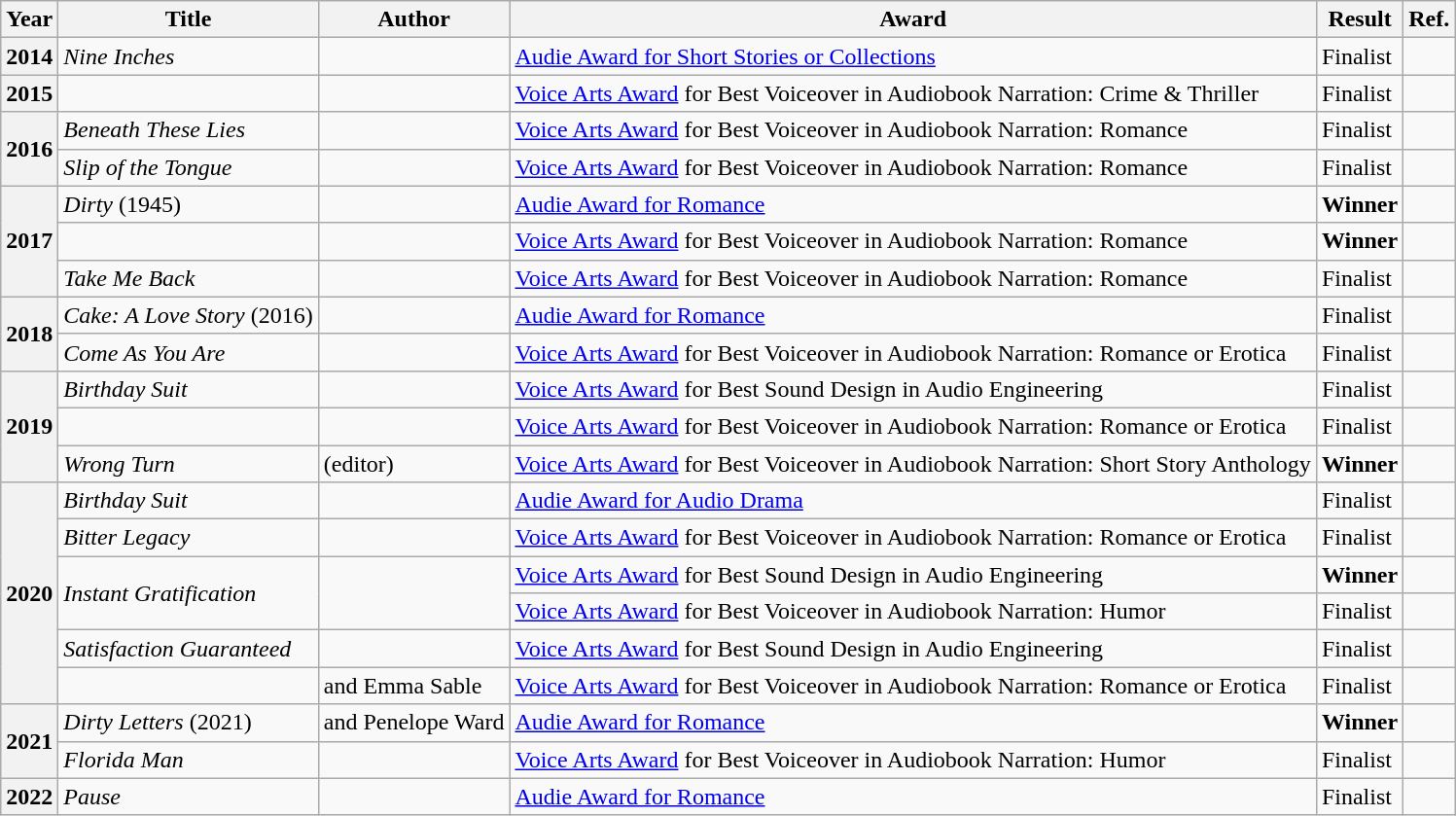<table class="wikitable sortable mw-collapsible">
<tr>
<th>Year</th>
<th>Title</th>
<th>Author</th>
<th>Award</th>
<th>Result</th>
<th>Ref.</th>
</tr>
<tr>
<th>2014</th>
<td><em>Nine Inches</em></td>
<td></td>
<td><a href='#'>Audie Award for Short Stories or Collections</a></td>
<td>Finalist</td>
<td></td>
</tr>
<tr>
<th>2015</th>
<td><em></em></td>
<td></td>
<td><a href='#'>Voice Arts Award</a> for Best Voiceover in Audiobook Narration: Crime & Thriller</td>
<td>Finalist</td>
<td></td>
</tr>
<tr>
<th rowspan="2">2016</th>
<td><em>Beneath These Lies</em></td>
<td></td>
<td><a href='#'>Voice Arts Award</a> for Best Voiceover in Audiobook Narration: Romance</td>
<td>Finalist</td>
<td></td>
</tr>
<tr>
<td><em>Slip of the Tongue</em></td>
<td></td>
<td><a href='#'>Voice Arts Award</a> for Best Voiceover in Audiobook Narration: Romance</td>
<td>Finalist</td>
<td></td>
</tr>
<tr>
<th rowspan="3">2017</th>
<td><em>Dirty</em> (1945)</td>
<td></td>
<td><a href='#'>Audie Award for Romance</a></td>
<td><strong>Winner</strong></td>
<td></td>
</tr>
<tr>
<td><em></em></td>
<td></td>
<td><a href='#'>Voice Arts Award</a> for Best Voiceover in Audiobook Narration: Romance</td>
<td><strong>Winner</strong></td>
<td></td>
</tr>
<tr>
<td><em>Take Me Back</em></td>
<td></td>
<td><a href='#'>Voice Arts Award</a> for Best Voiceover in Audiobook Narration: Romance</td>
<td>Finalist</td>
<td></td>
</tr>
<tr>
<th rowspan="2">2018</th>
<td><em>Cake: A Love Story</em> (2016)</td>
<td></td>
<td><a href='#'>Audie Award for Romance</a></td>
<td>Finalist</td>
<td></td>
</tr>
<tr>
<td><em>Come As You Are</em></td>
<td></td>
<td><a href='#'>Voice Arts Award</a> for Best Voiceover in Audiobook Narration: Romance or Erotica</td>
<td>Finalist</td>
<td></td>
</tr>
<tr>
<th rowspan="3">2019</th>
<td><em>Birthday Suit</em></td>
<td></td>
<td><a href='#'>Voice Arts Award</a> for Best Sound Design in Audio Engineering</td>
<td>Finalist</td>
<td></td>
</tr>
<tr>
<td><em></em></td>
<td></td>
<td><a href='#'>Voice Arts Award</a> for Best Voiceover in Audiobook Narration: Romance or Erotica</td>
<td>Finalist</td>
<td></td>
</tr>
<tr>
<td><em>Wrong Turn</em></td>
<td> (editor)</td>
<td><a href='#'>Voice Arts Award</a> for Best Voiceover in Audiobook Narration: Short Story Anthology</td>
<td><strong>Winner</strong></td>
<td></td>
</tr>
<tr>
<th rowspan="6">2020</th>
<td><em>Birthday Suit</em></td>
<td></td>
<td><a href='#'>Audie Award for Audio Drama</a></td>
<td>Finalist</td>
<td></td>
</tr>
<tr>
<td><em>Bitter Legacy</em></td>
<td></td>
<td><a href='#'>Voice Arts Award</a> for Best Voiceover in Audiobook Narration: Romance or Erotica</td>
<td>Finalist</td>
<td></td>
</tr>
<tr>
<td rowspan="2"><em>Instant Gratification</em></td>
<td rowspan="2"></td>
<td><a href='#'>Voice Arts Award</a> for Best Sound Design in Audio Engineering</td>
<td><strong>Winner</strong></td>
<td></td>
</tr>
<tr>
<td><a href='#'>Voice Arts Award</a> for Best Voiceover in Audiobook Narration: Humor</td>
<td>Finalist</td>
<td></td>
</tr>
<tr>
<td><em>Satisfaction Guaranteed</em></td>
<td></td>
<td><a href='#'>Voice Arts Award</a> for Best Sound Design in Audio Engineering</td>
<td>Finalist</td>
<td></td>
</tr>
<tr>
<td><em></em></td>
<td> and Emma Sable</td>
<td><a href='#'>Voice Arts Award</a> for Best Voiceover in Audiobook Narration: Romance or Erotica</td>
<td>Finalist</td>
<td></td>
</tr>
<tr>
<th rowspan="2">2021</th>
<td><em>Dirty Letters</em> (2021)</td>
<td> and Penelope Ward</td>
<td><a href='#'>Audie Award for Romance</a></td>
<td><strong>Winner</strong></td>
<td></td>
</tr>
<tr>
<td><em>Florida Man</em></td>
<td></td>
<td><a href='#'>Voice Arts Award</a> for Best Voiceover in Audiobook Narration: Humor</td>
<td>Finalist</td>
<td></td>
</tr>
<tr>
<th>2022</th>
<td><em>Pause</em></td>
<td></td>
<td><a href='#'>Audie Award for Romance</a></td>
<td>Finalist</td>
<td></td>
</tr>
</table>
